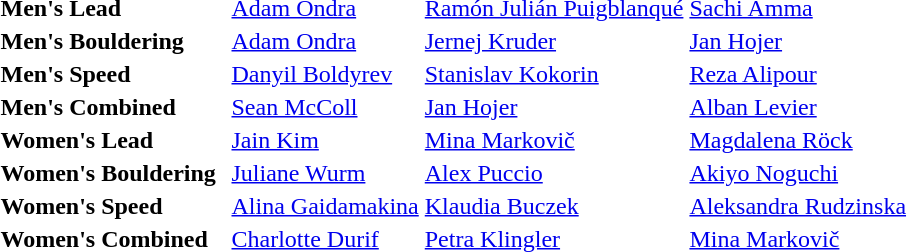<table>
<tr>
<th scope=row style="text-align:left" width=150>Men's Lead</th>
<td> <a href='#'>Adam Ondra</a></td>
<td> <a href='#'>Ramón Julián Puigblanqué</a></td>
<td> <a href='#'>Sachi Amma</a></td>
</tr>
<tr>
<th scope=row style="text-align:left">Men's Bouldering</th>
<td> <a href='#'>Adam Ondra</a></td>
<td> <a href='#'>Jernej Kruder</a></td>
<td> <a href='#'>Jan Hojer</a></td>
</tr>
<tr>
<th scope=row style="text-align:left">Men's Speed</th>
<td> <a href='#'>Danyil Boldyrev</a></td>
<td> <a href='#'>Stanislav Kokorin</a></td>
<td> <a href='#'>Reza Alipour</a></td>
</tr>
<tr>
<th scope=row style="text-align:left">Men's Combined</th>
<td> <a href='#'>Sean McColl</a></td>
<td> <a href='#'>Jan Hojer</a></td>
<td> <a href='#'>Alban Levier</a></td>
</tr>
<tr>
<th scope=row style="text-align:left">Women's Lead</th>
<td> <a href='#'>Jain Kim</a></td>
<td> <a href='#'>Mina Markovič</a></td>
<td> <a href='#'>Magdalena Röck</a></td>
</tr>
<tr>
<th scope=row style="text-align:left">Women's Bouldering</th>
<td> <a href='#'>Juliane Wurm</a></td>
<td> <a href='#'>Alex Puccio</a></td>
<td> <a href='#'>Akiyo Noguchi</a></td>
</tr>
<tr>
<th scope=row style="text-align:left">Women's Speed</th>
<td> <a href='#'>Alina Gaidamakina</a></td>
<td> <a href='#'>Klaudia Buczek</a></td>
<td> <a href='#'>Aleksandra Rudzinska</a></td>
</tr>
<tr>
<th scope=row style="text-align:left">Women's Combined</th>
<td> <a href='#'>Charlotte Durif</a></td>
<td> <a href='#'>Petra Klingler</a></td>
<td> <a href='#'>Mina Markovič</a></td>
</tr>
</table>
